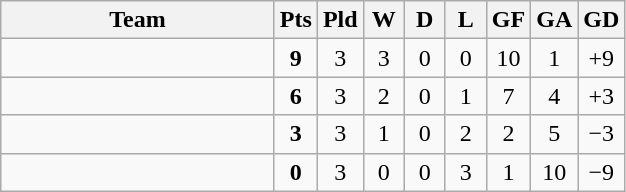<table class="wikitable" style="text-align:center;">
<tr>
<th width=175>Team</th>
<th width=20 abbr="Points">Pts</th>
<th width=20 abbr="Played">Pld</th>
<th width=20 abbr="Won">W</th>
<th width=20 abbr="Drawn">D</th>
<th width=20 abbr="Lost">L</th>
<th width=20 abbr="Goals for">GF</th>
<th width=20 abbr="Goals against">GA</th>
<th width=20 abbr="Goal difference">GD</th>
</tr>
<tr>
<td style="text-align:left;"></td>
<td><strong>9</strong></td>
<td>3</td>
<td>3</td>
<td>0</td>
<td>0</td>
<td>10</td>
<td>1</td>
<td>+9</td>
</tr>
<tr>
<td style="text-align:left;"></td>
<td><strong>6</strong></td>
<td>3</td>
<td>2</td>
<td>0</td>
<td>1</td>
<td>7</td>
<td>4</td>
<td>+3</td>
</tr>
<tr>
<td style="text-align:left;"></td>
<td><strong>3</strong></td>
<td>3</td>
<td>1</td>
<td>0</td>
<td>2</td>
<td>2</td>
<td>5</td>
<td>−3</td>
</tr>
<tr>
<td style="text-align:left;"></td>
<td><strong>0</strong></td>
<td>3</td>
<td>0</td>
<td>0</td>
<td>3</td>
<td>1</td>
<td>10</td>
<td>−9</td>
</tr>
</table>
